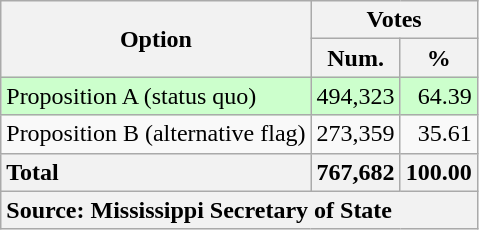<table class="wikitable">
<tr>
<th rowspan="2">Option</th>
<th colspan="2">Votes</th>
</tr>
<tr>
<th>Num.</th>
<th>%</th>
</tr>
<tr style="text-align:right;background:#cfc;">
<td style="text-align:left;"> Proposition A (status quo)</td>
<td>494,323</td>
<td>64.39</td>
</tr>
<tr style="text-align:right;">
<td style="text-align:left;"> Proposition B (alternative flag)</td>
<td>273,359</td>
<td>35.61</td>
</tr>
<tr style="text-align:right;">
<th style="text-align:left;"><strong>Total</strong></th>
<th><strong>767,682</strong></th>
<th><strong>100.00</strong></th>
</tr>
<tr>
<th style="text-align:left;" colspan="3">Source: Mississippi Secretary of State</th>
</tr>
</table>
